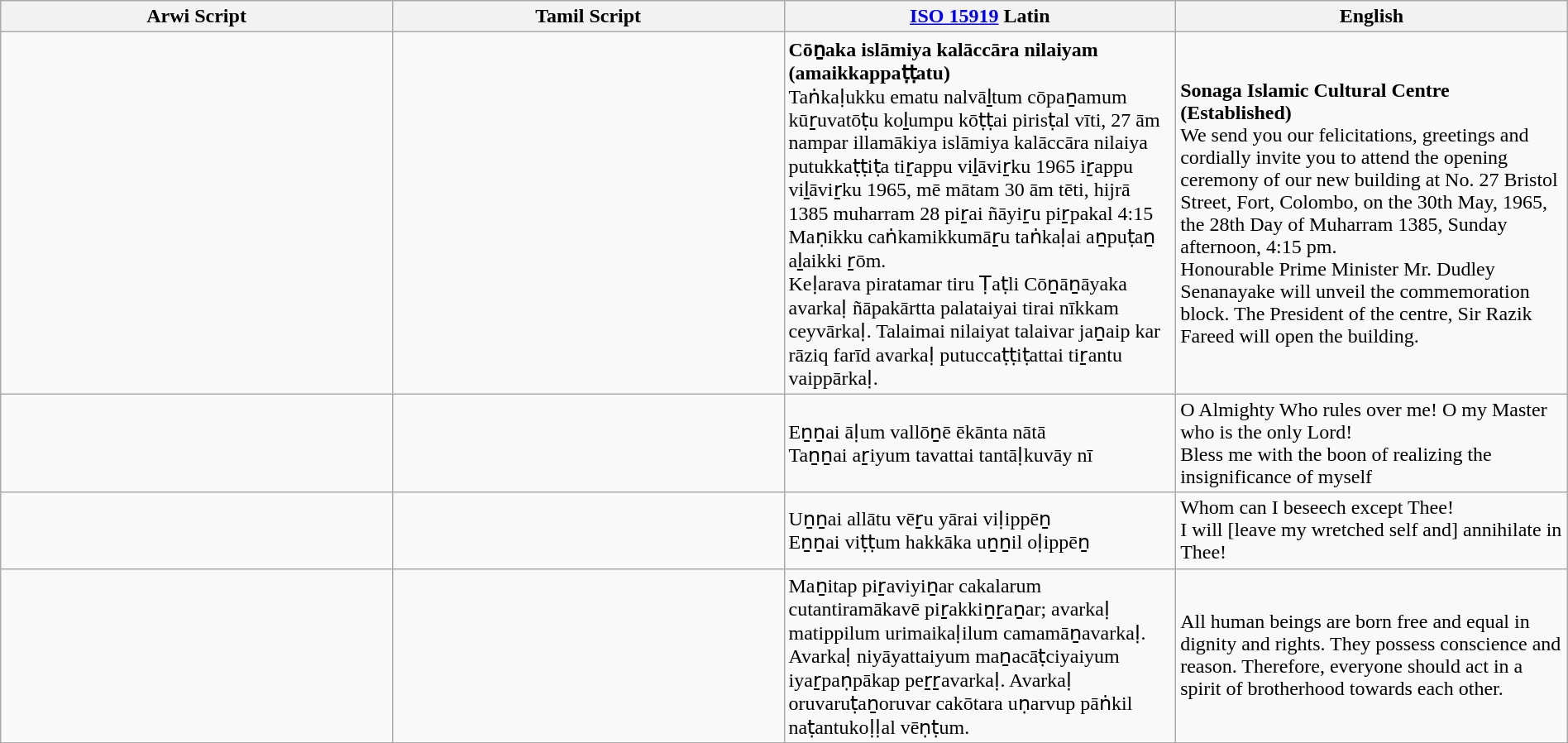<table class="wikitable" style="table-layout:fixed;width:100%">
<tr>
<th>Arwi Script</th>
<th>Tamil Script</th>
<th><a href='#'>ISO 15919</a> Latin</th>
<th>English</th>
</tr>
<tr>
<td dir="rtl" style="font-size:110%;line-height:1.65;"></td>
<td></td>
<td><strong>Cōṉaka islāmiya kalāccāra nilaiyam (amaikkappaṭṭatu)</strong><br>Taṅkaḷukku ematu nalvāḻtum cōpaṉamum kūṟuvatōṭu koḻumpu kōṭṭai pirisṭal vīti, 27 ām nampar illamākiya islāmiya kalāccāra nilaiya putukkaṭṭiṭa tiṟappu viḻāviṟku 1965 iṟappu viḻāviṟku 1965, mē mātam 30 ām tēti, hijrā 1385 muharram 28 piṟai ñāyiṟu piṟpakal 4:15 Maṇikku caṅkamikkumāṟu taṅkaḷai aṉpuṭaṉ aḻaikki ṟōm.<br>Keḷarava piratamar tiru Ṭaṭli Cōṉāṉāyaka avarkaḷ ñāpakārtta palataiyai tirai nīkkam ceyvārkaḷ. Talaimai nilaiyat talaivar jaṉaip kar rāziq farīd avarkaḷ putuccaṭṭiṭattai tiṟantu vaippārkaḷ.</td>
<td><strong>Sonaga Islamic Cultural Centre (Established)</strong><br>We send you our felicitations, greetings and cordially invite you to attend the opening ceremony of our new building at No. 27 Bristol Street, Fort, Colombo, on the 30th May, 1965, the 28th Day of Muharram 1385, Sunday afternoon, 4:15 pm.<br>Honourable Prime Minister Mr. Dudley Senanayake will unveil the commemoration block. The President of the centre, Sir Razik Fareed will open the building.</td>
</tr>
<tr>
<td dir="rtl" style="font-size:110%;line-height:1.65;"></td>
<td></td>
<td>Eṉṉai āḷum vallōṉē ēkānta nātā<br>Taṉṉai aṟiyum tavattai tantāḷkuvāy nī</td>
<td>O Almighty Who rules over me! O my Master who is the only Lord!<br>Bless me with the boon of realizing the insignificance of myself</td>
</tr>
<tr>
<td dir="rtl" style="font-size:110%;line-height:1.65;"></td>
<td></td>
<td>Uṉṉai allātu vēṟu yārai viḷippēṉ<br>Eṉṉai viṭṭum hakkāka uṉṉil oḷippēṉ</td>
<td>Whom can I beseech except Thee!<br>I will [leave my wretched self and] annihilate in Thee!</td>
</tr>
<tr>
<td dir="rtl"><span></td>
<td></td>
<td>Maṉitap piṟaviyiṉar cakalarum cutantiramākavē piṟakkiṉṟaṉar; avarkaḷ matippilum urimaikaḷilum camamāṉavarkaḷ. Avarkaḷ niyāyattaiyum maṉacāṭciyaiyum iyaṟpaṇpākap peṟṟavarkaḷ. Avarkaḷ oruvaruṭaṉoruvar cakōtara uṇarvup pāṅkil naṭantukoḷḷal vēṇṭum.</td>
<td>All human beings are born free and equal in dignity and rights. They possess conscience and reason. Therefore, everyone should act in a spirit of brotherhood towards each other.</td>
</tr>
</table>
